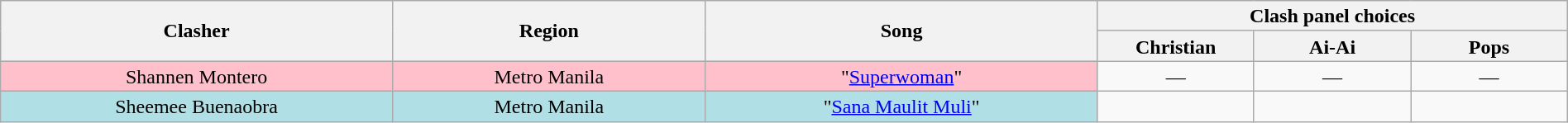<table class="wikitable" style="text-align:center; line-height:17px; width:100%;">
<tr>
<th rowspan="2" width="25%">Clasher</th>
<th rowspan="2">Region</th>
<th rowspan="2" width="25%">Song</th>
<th colspan="3" width="30%">Clash panel choices</th>
</tr>
<tr>
<th width="10%">Christian</th>
<th width="10%">Ai-Ai</th>
<th width="10%">Pops</th>
</tr>
<tr>
<td style="background:pink;">Shannen Montero</td>
<td style="background:pink;">Metro Manila</td>
<td style="background:pink;">"<a href='#'>Superwoman</a>"</td>
<td>—</td>
<td>—</td>
<td>—</td>
</tr>
<tr>
<td style="background:#b0e0e6;">Sheemee Buenaobra</td>
<td style="background:#b0e0e6;">Metro Manila</td>
<td style="background:#b0e0e6;">"<a href='#'>Sana Maulit Muli</a>"</td>
<td><strong></strong></td>
<td><strong></strong></td>
<td><strong></strong></td>
</tr>
</table>
